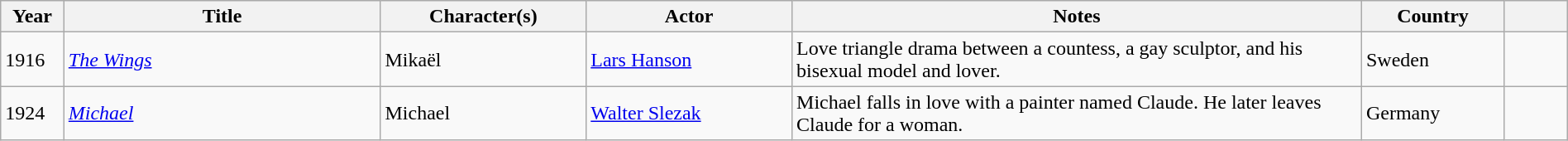<table class="wikitable sortable" style="width: 100%">
<tr>
<th style="width:4%;">Year</th>
<th style="width:20%;">Title</th>
<th style="width:13%;">Character(s)</th>
<th style="width:13%;">Actor</th>
<th style="width:36%;">Notes</th>
<th style="width:9%;">Country</th>
<th style="width:4%;" class="unsortable"></th>
</tr>
<tr>
<td>1916</td>
<td><em><a href='#'>The Wings</a></em></td>
<td>Mikaël</td>
<td><a href='#'>Lars Hanson</a></td>
<td>Love triangle drama between a countess, a gay sculptor, and his bisexual model and lover.</td>
<td>Sweden</td>
<td></td>
</tr>
<tr>
<td>1924</td>
<td><em><a href='#'>Michael</a></em></td>
<td>Michael</td>
<td><a href='#'>Walter Slezak</a></td>
<td>Michael falls in love with a painter named Claude. He later leaves Claude for a woman.</td>
<td>Germany</td>
<td></td>
</tr>
</table>
